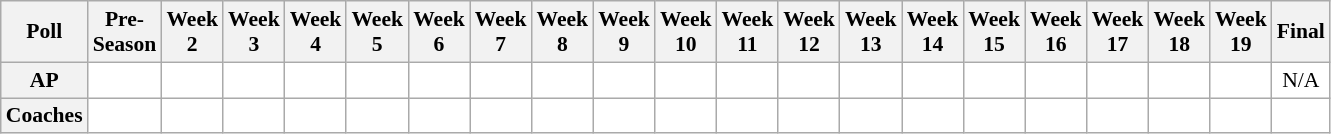<table class="wikitable" style="white-space:nowrap;font-size:90%">
<tr>
<th>Poll</th>
<th>Pre-<br>Season</th>
<th>Week<br>2</th>
<th>Week<br>3</th>
<th>Week<br>4</th>
<th>Week<br>5</th>
<th>Week<br>6</th>
<th>Week<br>7</th>
<th>Week<br>8</th>
<th>Week<br>9</th>
<th>Week<br>10</th>
<th>Week<br>11</th>
<th>Week<br>12</th>
<th>Week<br>13</th>
<th>Week<br>14</th>
<th>Week<br>15</th>
<th>Week<br>16</th>
<th>Week<br>17</th>
<th>Week<br>18</th>
<th>Week<br>19</th>
<th>Final</th>
</tr>
<tr style="text-align:center;">
<th>AP</th>
<td style="background:#FFF;"></td>
<td style="background:#FFF;"></td>
<td style="background:#FFF;"></td>
<td style="background:#FFF;"></td>
<td style="background:#FFF;"></td>
<td style="background:#FFF;"></td>
<td style="background:#FFF;"></td>
<td style="background:#FFF;"></td>
<td style="background:#FFF;"></td>
<td style="background:#FFF;"></td>
<td style="background:#FFF;"></td>
<td style="background:#FFF;"></td>
<td style="background:#FFF;"></td>
<td style="background:#FFF;"></td>
<td style="background:#FFF;"></td>
<td style="background:#FFF;"></td>
<td style="background:#FFF;"></td>
<td style="background:#FFF;"></td>
<td style="background:#FFF;"></td>
<td style="background:#FFF;">N/A</td>
</tr>
<tr style="text-align:center;">
<th>Coaches</th>
<td style="background:#FFF;"></td>
<td style="background:#FFF;"></td>
<td style="background:#FFF;"></td>
<td style="background:#FFF;"></td>
<td style="background:#FFF;"></td>
<td style="background:#FFF;"></td>
<td style="background:#FFF;"></td>
<td style="background:#FFF;"></td>
<td style="background:#FFF;"></td>
<td style="background:#FFF;"></td>
<td style="background:#FFF;"></td>
<td style="background:#FFF;"></td>
<td style="background:#FFF;"></td>
<td style="background:#FFF;"></td>
<td style="background:#FFF;"></td>
<td style="background:#FFF;"></td>
<td style="background:#FFF;"></td>
<td style="background:#FFF;"></td>
<td style="background:#FFF;"></td>
<td style="background:#FFF;"></td>
</tr>
</table>
